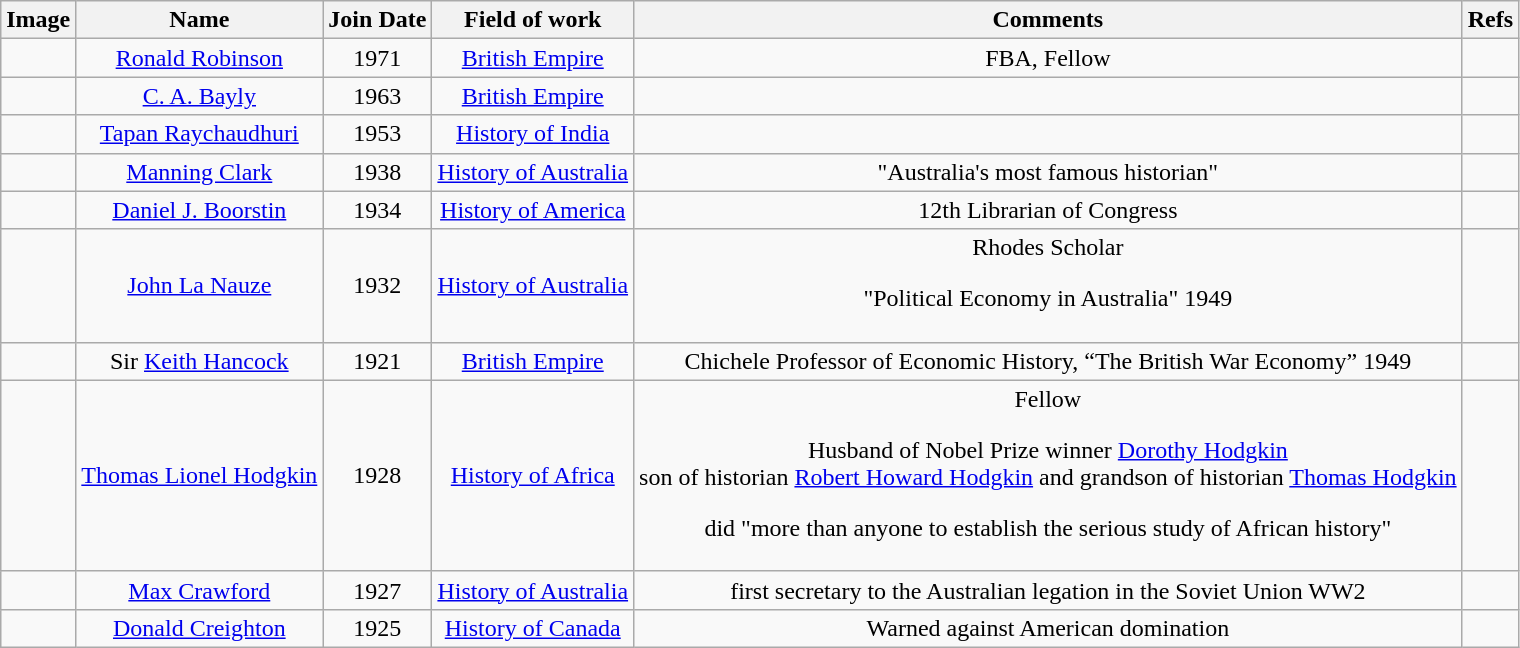<table class="wikitable sortable" style="text-align:center; border:none;">
<tr>
<th class="unsortable">Image</th>
<th>Name</th>
<th>Join Date</th>
<th>Field of work</th>
<th>Comments</th>
<th>Refs</th>
</tr>
<tr>
<td></td>
<td><a href='#'>Ronald Robinson</a></td>
<td>1971</td>
<td><a href='#'>British Empire</a></td>
<td>FBA, Fellow</td>
<td></td>
</tr>
<tr>
<td></td>
<td><a href='#'>C. A. Bayly </a></td>
<td>1963</td>
<td><a href='#'>British Empire</a></td>
<td></td>
<td></td>
</tr>
<tr>
<td></td>
<td><a href='#'>Tapan Raychaudhuri </a></td>
<td>1953</td>
<td><a href='#'>History of India</a></td>
<td></td>
<td></td>
</tr>
<tr>
<td></td>
<td><a href='#'>Manning Clark</a></td>
<td>1938</td>
<td><a href='#'>History of Australia</a></td>
<td>"Australia's most famous historian"</td>
<td></td>
</tr>
<tr>
<td></td>
<td><a href='#'>Daniel J. Boorstin </a></td>
<td>1934</td>
<td><a href='#'>History of America</a></td>
<td>12th Librarian of Congress</td>
<td></td>
</tr>
<tr>
<td></td>
<td><a href='#'>John La Nauze </a></td>
<td>1932</td>
<td><a href='#'>History of Australia</a></td>
<td>Rhodes Scholar<p>"Political Economy in Australia" 1949</p></td>
<td></td>
</tr>
<tr>
<td></td>
<td>Sir <a href='#'>Keith Hancock</a></td>
<td>1921</td>
<td><a href='#'>British Empire</a></td>
<td>Chichele Professor of Economic History, “The British War Economy” 1949</td>
<td></td>
</tr>
<tr>
<td></td>
<td><a href='#'>Thomas Lionel Hodgkin</a></td>
<td>1928</td>
<td><a href='#'>History of Africa</a></td>
<td>Fellow<p>Husband of Nobel Prize winner <a href='#'>Dorothy Hodgkin</a><br>son of historian <a href='#'>Robert Howard Hodgkin</a> and grandson of historian <a href='#'>Thomas Hodgkin</a></p><p>did "more than anyone to establish the serious study of African history"</p></td>
<td></td>
</tr>
<tr>
<td></td>
<td><a href='#'>Max Crawford</a></td>
<td>1927</td>
<td><a href='#'>History of Australia </a></td>
<td>first secretary to the Australian legation in the Soviet Union WW2</td>
<td></td>
</tr>
<tr>
<td></td>
<td><a href='#'>Donald Creighton</a></td>
<td>1925</td>
<td><a href='#'>History of Canada</a></td>
<td>Warned against American domination</td>
<td></td>
</tr>
</table>
